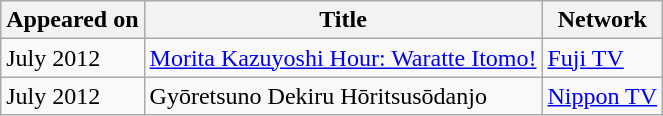<table class="wikitable">
<tr>
<th>Appeared on</th>
<th>Title</th>
<th>Network</th>
</tr>
<tr>
<td>July 2012</td>
<td><a href='#'>Morita Kazuyoshi Hour: Waratte Itomo!</a></td>
<td><a href='#'>Fuji TV</a></td>
</tr>
<tr>
<td>July 2012</td>
<td>Gyōretsuno Dekiru Hōritsusōdanjo</td>
<td><a href='#'>Nippon TV</a></td>
</tr>
</table>
